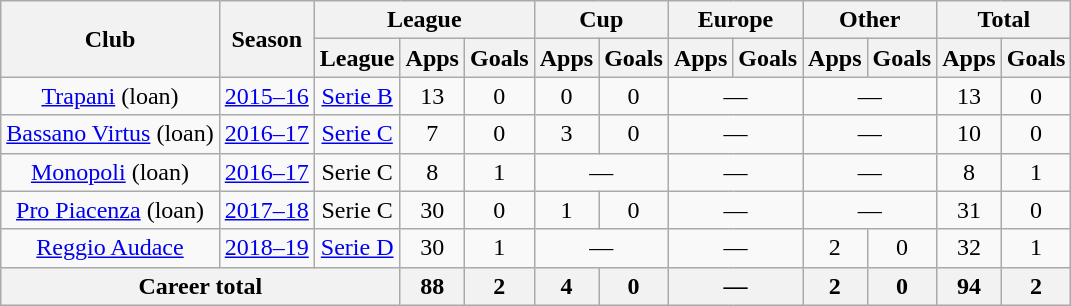<table class="wikitable" style="text-align: center;">
<tr>
<th rowspan="2">Club</th>
<th rowspan="2">Season</th>
<th colspan="3">League</th>
<th colspan="2">Cup</th>
<th colspan="2">Europe</th>
<th colspan="2">Other</th>
<th colspan="2">Total</th>
</tr>
<tr>
<th>League</th>
<th>Apps</th>
<th>Goals</th>
<th>Apps</th>
<th>Goals</th>
<th>Apps</th>
<th>Goals</th>
<th>Apps</th>
<th>Goals</th>
<th>Apps</th>
<th>Goals</th>
</tr>
<tr>
<td><a href='#'>Trapani</a> (loan)</td>
<td><a href='#'>2015–16</a></td>
<td><a href='#'>Serie B</a></td>
<td>13</td>
<td>0</td>
<td>0</td>
<td>0</td>
<td colspan="2">—</td>
<td colspan="2">—</td>
<td>13</td>
<td>0</td>
</tr>
<tr>
<td><a href='#'>Bassano Virtus</a> (loan)</td>
<td><a href='#'>2016–17</a></td>
<td><a href='#'>Serie C</a></td>
<td>7</td>
<td>0</td>
<td>3</td>
<td>0</td>
<td colspan="2">—</td>
<td colspan="2">—</td>
<td>10</td>
<td>0</td>
</tr>
<tr>
<td><a href='#'>Monopoli</a> (loan)</td>
<td><a href='#'>2016–17</a></td>
<td>Serie C</td>
<td>8</td>
<td>1</td>
<td colspan="2">—</td>
<td colspan="2">—</td>
<td colspan="2">—</td>
<td>8</td>
<td>1</td>
</tr>
<tr>
<td><a href='#'>Pro Piacenza</a> (loan)</td>
<td><a href='#'>2017–18</a></td>
<td>Serie C</td>
<td>30</td>
<td>0</td>
<td>1</td>
<td>0</td>
<td colspan="2">—</td>
<td colspan="2">—</td>
<td>31</td>
<td>0</td>
</tr>
<tr>
<td><a href='#'>Reggio Audace</a></td>
<td><a href='#'>2018–19</a></td>
<td><a href='#'>Serie D</a></td>
<td>30</td>
<td>1</td>
<td colspan="2">—</td>
<td colspan="2">—</td>
<td>2</td>
<td>0</td>
<td>32</td>
<td>1</td>
</tr>
<tr>
<th colspan="3">Career total</th>
<th>88</th>
<th>2</th>
<th>4</th>
<th>0</th>
<th colspan="2">—</th>
<th>2</th>
<th>0</th>
<th>94</th>
<th>2</th>
</tr>
</table>
